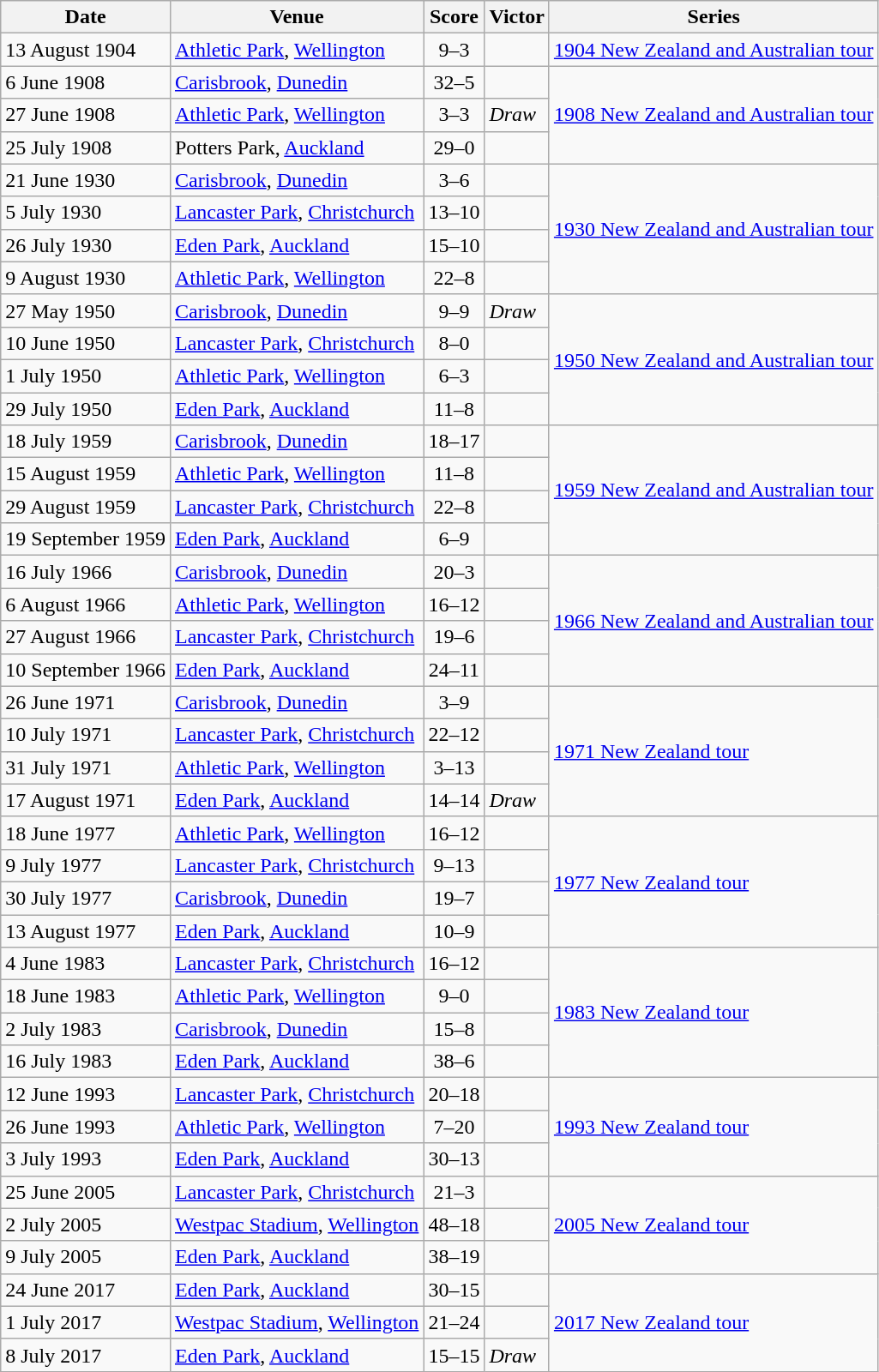<table class="wikitable">
<tr>
<th>Date</th>
<th>Venue</th>
<th>Score</th>
<th>Victor</th>
<th>Series</th>
</tr>
<tr>
<td>13 August 1904</td>
<td><a href='#'>Athletic Park</a>, <a href='#'>Wellington</a></td>
<td style="text-align:center">9–3</td>
<td></td>
<td><a href='#'>1904 New Zealand and Australian tour</a></td>
</tr>
<tr>
<td>6 June 1908</td>
<td><a href='#'>Carisbrook</a>, <a href='#'>Dunedin</a></td>
<td style="text-align:center">32–5</td>
<td></td>
<td rowspan="3"><a href='#'>1908 New Zealand and Australian tour</a></td>
</tr>
<tr>
<td>27 June 1908</td>
<td><a href='#'>Athletic Park</a>, <a href='#'>Wellington</a></td>
<td style="text-align:center">3–3</td>
<td><em>Draw</em></td>
</tr>
<tr>
<td>25 July 1908</td>
<td>Potters Park, <a href='#'>Auckland</a></td>
<td style="text-align:center">29–0</td>
<td></td>
</tr>
<tr>
<td>21 June 1930</td>
<td><a href='#'>Carisbrook</a>, <a href='#'>Dunedin</a></td>
<td style="text-align:center">3–6</td>
<td></td>
<td rowspan="4"><a href='#'>1930 New Zealand and Australian tour</a></td>
</tr>
<tr>
<td>5 July 1930</td>
<td><a href='#'>Lancaster Park</a>, <a href='#'>Christchurch</a></td>
<td style="text-align:center">13–10</td>
<td></td>
</tr>
<tr>
<td>26 July 1930</td>
<td><a href='#'>Eden Park</a>, <a href='#'>Auckland</a></td>
<td style="text-align:center">15–10</td>
<td></td>
</tr>
<tr>
<td>9 August 1930</td>
<td><a href='#'>Athletic Park</a>, <a href='#'>Wellington</a></td>
<td style="text-align:center">22–8</td>
<td></td>
</tr>
<tr>
<td>27 May 1950</td>
<td><a href='#'>Carisbrook</a>, <a href='#'>Dunedin</a></td>
<td style="text-align:center">9–9</td>
<td><em>Draw</em></td>
<td rowspan="4"><a href='#'>1950 New Zealand and Australian tour</a></td>
</tr>
<tr>
<td>10 June 1950</td>
<td><a href='#'>Lancaster Park</a>, <a href='#'>Christchurch</a></td>
<td style="text-align:center">8–0</td>
<td></td>
</tr>
<tr>
<td>1 July 1950</td>
<td><a href='#'>Athletic Park</a>, <a href='#'>Wellington</a></td>
<td style="text-align:center">6–3</td>
<td></td>
</tr>
<tr>
<td>29 July 1950</td>
<td><a href='#'>Eden Park</a>, <a href='#'>Auckland</a></td>
<td style="text-align:center">11–8</td>
<td></td>
</tr>
<tr>
<td>18 July 1959</td>
<td><a href='#'>Carisbrook</a>, <a href='#'>Dunedin</a></td>
<td style="text-align:center">18–17</td>
<td></td>
<td rowspan="4"><a href='#'>1959 New Zealand and Australian tour</a></td>
</tr>
<tr>
<td>15 August 1959</td>
<td><a href='#'>Athletic Park</a>, <a href='#'>Wellington</a></td>
<td style="text-align:center">11–8</td>
<td></td>
</tr>
<tr>
<td>29 August 1959</td>
<td><a href='#'>Lancaster Park</a>, <a href='#'>Christchurch</a></td>
<td style="text-align:center">22–8</td>
<td></td>
</tr>
<tr>
<td>19 September 1959</td>
<td><a href='#'>Eden Park</a>, <a href='#'>Auckland</a></td>
<td style="text-align:center">6–9</td>
<td></td>
</tr>
<tr>
<td>16 July 1966</td>
<td><a href='#'>Carisbrook</a>, <a href='#'>Dunedin</a></td>
<td style="text-align:center">20–3</td>
<td></td>
<td rowspan="4"><a href='#'>1966 New Zealand and Australian tour</a></td>
</tr>
<tr>
<td>6 August 1966</td>
<td><a href='#'>Athletic Park</a>, <a href='#'>Wellington</a></td>
<td style="text-align:center">16–12</td>
<td></td>
</tr>
<tr>
<td>27 August 1966</td>
<td><a href='#'>Lancaster Park</a>, <a href='#'>Christchurch</a></td>
<td style="text-align:center">19–6</td>
<td></td>
</tr>
<tr>
<td>10 September 1966</td>
<td><a href='#'>Eden Park</a>, <a href='#'>Auckland</a></td>
<td style="text-align:center">24–11</td>
<td></td>
</tr>
<tr>
<td>26 June 1971</td>
<td><a href='#'>Carisbrook</a>, <a href='#'>Dunedin</a></td>
<td style="text-align:center">3–9</td>
<td></td>
<td rowspan="4"><a href='#'>1971 New Zealand tour</a></td>
</tr>
<tr>
<td>10 July 1971</td>
<td><a href='#'>Lancaster Park</a>, <a href='#'>Christchurch</a></td>
<td style="text-align:center">22–12</td>
<td></td>
</tr>
<tr>
<td>31 July 1971</td>
<td><a href='#'>Athletic Park</a>, <a href='#'>Wellington</a></td>
<td style="text-align:center">3–13</td>
<td></td>
</tr>
<tr>
<td>17 August 1971</td>
<td><a href='#'>Eden Park</a>, <a href='#'>Auckland</a></td>
<td style="text-align:center">14–14</td>
<td><em>Draw</em></td>
</tr>
<tr>
<td>18 June 1977</td>
<td><a href='#'>Athletic Park</a>, <a href='#'>Wellington</a></td>
<td style="text-align:center">16–12</td>
<td></td>
<td rowspan="4"><a href='#'>1977 New Zealand tour</a></td>
</tr>
<tr>
<td>9 July 1977</td>
<td><a href='#'>Lancaster Park</a>, <a href='#'>Christchurch</a></td>
<td style="text-align:center">9–13</td>
<td></td>
</tr>
<tr>
<td>30 July 1977</td>
<td><a href='#'>Carisbrook</a>, <a href='#'>Dunedin</a></td>
<td style="text-align:center">19–7</td>
<td></td>
</tr>
<tr>
<td>13 August 1977</td>
<td><a href='#'>Eden Park</a>, <a href='#'>Auckland</a></td>
<td style="text-align:center">10–9</td>
<td></td>
</tr>
<tr>
<td>4 June 1983</td>
<td><a href='#'>Lancaster Park</a>, <a href='#'>Christchurch</a></td>
<td style="text-align:center">16–12</td>
<td></td>
<td rowspan="4"><a href='#'>1983 New Zealand tour</a></td>
</tr>
<tr>
<td>18 June 1983</td>
<td><a href='#'>Athletic Park</a>, <a href='#'>Wellington</a></td>
<td style="text-align:center">9–0</td>
<td></td>
</tr>
<tr>
<td>2 July 1983</td>
<td><a href='#'>Carisbrook</a>, <a href='#'>Dunedin</a></td>
<td style="text-align:center">15–8</td>
<td></td>
</tr>
<tr>
<td>16 July 1983</td>
<td><a href='#'>Eden Park</a>, <a href='#'>Auckland</a></td>
<td style="text-align:center">38–6</td>
<td></td>
</tr>
<tr>
<td>12 June 1993</td>
<td><a href='#'>Lancaster Park</a>, <a href='#'>Christchurch</a></td>
<td style="text-align:center">20–18</td>
<td></td>
<td rowspan="3"><a href='#'>1993 New Zealand tour</a></td>
</tr>
<tr>
<td>26 June 1993</td>
<td><a href='#'>Athletic Park</a>, <a href='#'>Wellington</a></td>
<td style="text-align:center">7–20</td>
<td></td>
</tr>
<tr>
<td>3 July 1993</td>
<td><a href='#'>Eden Park</a>, <a href='#'>Auckland</a></td>
<td style="text-align:center">30–13</td>
<td></td>
</tr>
<tr>
<td>25 June 2005</td>
<td><a href='#'>Lancaster Park</a>, <a href='#'>Christchurch</a></td>
<td style="text-align:center">21–3</td>
<td></td>
<td rowspan="3"><a href='#'>2005 New Zealand tour</a></td>
</tr>
<tr>
<td>2 July 2005</td>
<td><a href='#'>Westpac Stadium</a>, <a href='#'>Wellington</a></td>
<td style="text-align:center">48–18</td>
<td></td>
</tr>
<tr>
<td>9 July 2005</td>
<td><a href='#'>Eden Park</a>, <a href='#'>Auckland</a></td>
<td style="text-align:center">38–19</td>
<td></td>
</tr>
<tr>
<td>24 June 2017</td>
<td><a href='#'>Eden Park</a>, <a href='#'>Auckland</a></td>
<td style="text-align:center">30–15</td>
<td></td>
<td rowspan="3"><a href='#'>2017 New Zealand tour</a></td>
</tr>
<tr>
<td>1 July 2017</td>
<td><a href='#'>Westpac Stadium</a>, <a href='#'>Wellington</a></td>
<td style="text-align:center">21–24</td>
<td></td>
</tr>
<tr>
<td>8 July 2017</td>
<td><a href='#'>Eden Park</a>, <a href='#'>Auckland</a></td>
<td style="text-align:center">15–15</td>
<td><em>Draw</em></td>
</tr>
</table>
